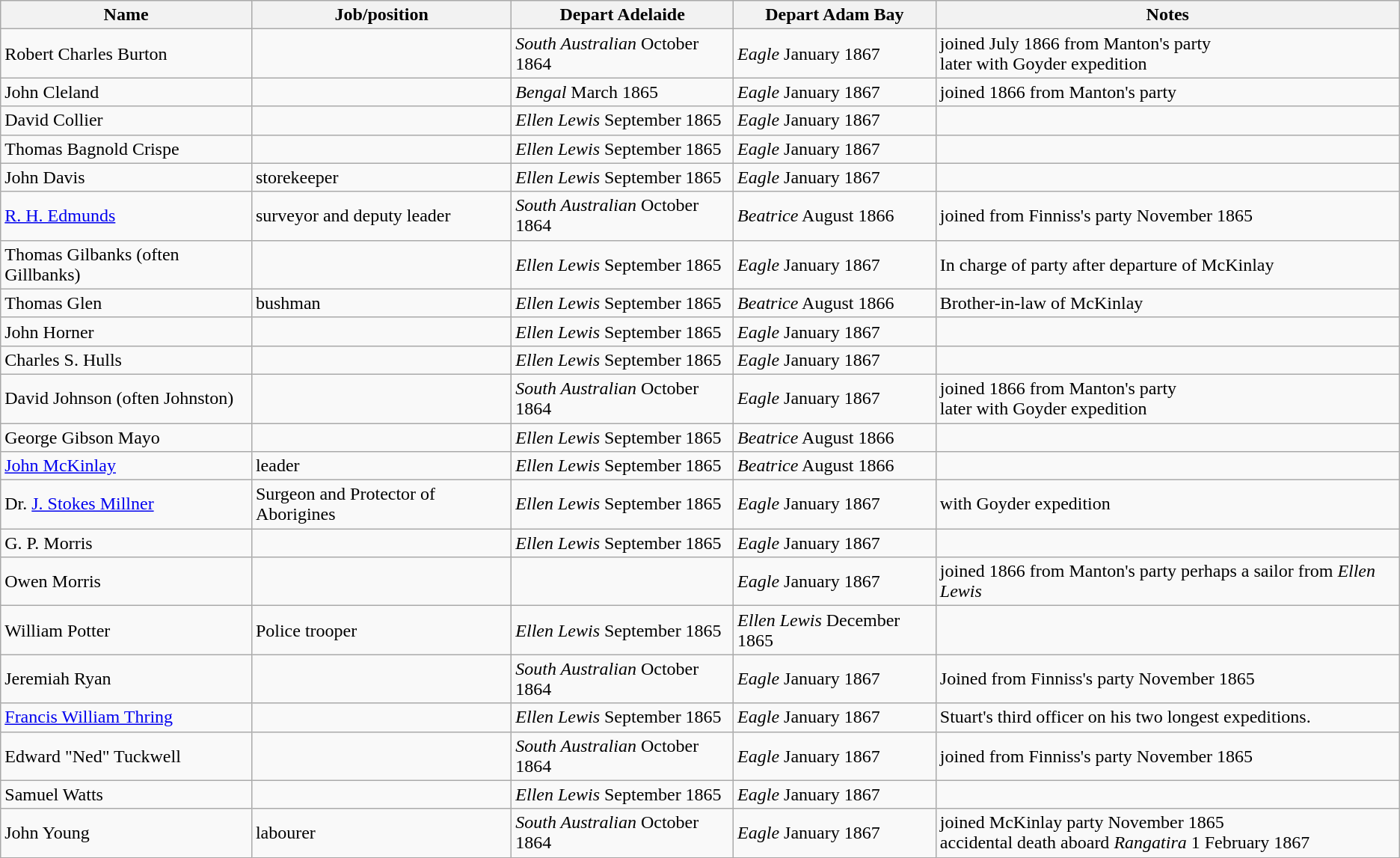<table class="wikitable">
<tr>
<th>Name</th>
<th>Job/position</th>
<th>Depart Adelaide</th>
<th>Depart Adam Bay</th>
<th>Notes</th>
</tr>
<tr>
<td>Robert Charles Burton</td>
<td></td>
<td><em>South Australian</em> October 1864</td>
<td><em>Eagle</em> January 1867</td>
<td>joined July 1866 from Manton's party<br>later with Goyder expedition</td>
</tr>
<tr>
<td>John Cleland</td>
<td></td>
<td><em>Bengal</em> March 1865</td>
<td><em>Eagle</em> January 1867</td>
<td>joined 1866 from Manton's party</td>
</tr>
<tr>
<td>David Collier</td>
<td></td>
<td><em>Ellen Lewis</em> September 1865</td>
<td><em>Eagle</em> January 1867</td>
<td></td>
</tr>
<tr>
<td>Thomas Bagnold Crispe</td>
<td></td>
<td><em>Ellen Lewis</em> September 1865</td>
<td><em>Eagle</em> January 1867</td>
<td></td>
</tr>
<tr>
<td>John Davis</td>
<td>storekeeper</td>
<td><em>Ellen Lewis</em> September 1865</td>
<td><em>Eagle</em> January 1867</td>
<td></td>
</tr>
<tr>
<td><a href='#'>R. H. Edmunds</a></td>
<td>surveyor and deputy leader</td>
<td><em>South Australian</em> October 1864</td>
<td><em>Beatrice</em> August 1866</td>
<td>joined from Finniss's party November 1865</td>
</tr>
<tr>
<td>Thomas Gilbanks (often Gillbanks)</td>
<td></td>
<td><em>Ellen Lewis</em> September 1865</td>
<td><em>Eagle</em> January 1867</td>
<td>In charge of party after departure of McKinlay</td>
</tr>
<tr>
<td>Thomas Glen</td>
<td>bushman</td>
<td><em>Ellen Lewis</em> September 1865</td>
<td><em>Beatrice</em> August 1866</td>
<td>Brother-in-law of McKinlay</td>
</tr>
<tr>
<td>John Horner</td>
<td></td>
<td><em>Ellen Lewis</em> September 1865</td>
<td><em>Eagle</em> January 1867</td>
<td></td>
</tr>
<tr>
<td>Charles S. Hulls</td>
<td></td>
<td><em>Ellen Lewis</em> September 1865</td>
<td><em>Eagle</em> January 1867</td>
<td></td>
</tr>
<tr>
<td>David Johnson (often Johnston)</td>
<td></td>
<td><em>South Australian</em> October 1864</td>
<td><em>Eagle</em> January 1867</td>
<td>joined 1866 from Manton's party<br>later with Goyder expedition</td>
</tr>
<tr>
<td>George Gibson Mayo</td>
<td></td>
<td><em>Ellen Lewis</em> September 1865</td>
<td><em>Beatrice</em> August 1866</td>
<td></td>
</tr>
<tr>
<td><a href='#'>John McKinlay</a></td>
<td>leader</td>
<td><em>Ellen Lewis</em> September 1865</td>
<td><em>Beatrice</em> August 1866</td>
<td></td>
</tr>
<tr>
<td>Dr. <a href='#'>J. Stokes Millner</a></td>
<td>Surgeon and Protector of Aborigines</td>
<td><em>Ellen Lewis</em> September 1865</td>
<td><em>Eagle</em> January 1867</td>
<td>with Goyder expedition</td>
</tr>
<tr>
<td>G. P. Morris</td>
<td></td>
<td><em>Ellen Lewis</em> September 1865</td>
<td><em>Eagle</em> January 1867</td>
<td></td>
</tr>
<tr>
<td>Owen Morris</td>
<td></td>
<td></td>
<td><em>Eagle</em> January 1867</td>
<td>joined 1866 from Manton's party perhaps a sailor from <em>Ellen Lewis</em></td>
</tr>
<tr>
<td>William Potter</td>
<td>Police trooper</td>
<td><em>Ellen Lewis</em> September 1865</td>
<td><em>Ellen Lewis</em> December 1865</td>
<td></td>
</tr>
<tr>
<td>Jeremiah Ryan</td>
<td></td>
<td><em>South Australian</em> October 1864</td>
<td><em>Eagle</em> January 1867</td>
<td>Joined from Finniss's party November 1865</td>
</tr>
<tr>
<td><a href='#'>Francis William Thring</a></td>
<td></td>
<td><em>Ellen Lewis</em> September 1865</td>
<td><em>Eagle</em> January 1867</td>
<td>Stuart's third officer on his two longest expeditions.</td>
</tr>
<tr>
<td>Edward "Ned" Tuckwell</td>
<td></td>
<td><em>South Australian</em> October 1864</td>
<td><em>Eagle</em> January 1867</td>
<td>joined from Finniss's party November 1865</td>
</tr>
<tr>
<td>Samuel Watts</td>
<td></td>
<td><em>Ellen Lewis</em> September 1865</td>
<td><em>Eagle</em> January 1867</td>
<td></td>
</tr>
<tr>
<td>John Young</td>
<td>labourer</td>
<td><em>South Australian</em> October 1864</td>
<td><em>Eagle</em> January 1867</td>
<td>joined McKinlay party November 1865<br>accidental death aboard <em>Rangatira</em> 1 February 1867</td>
</tr>
</table>
